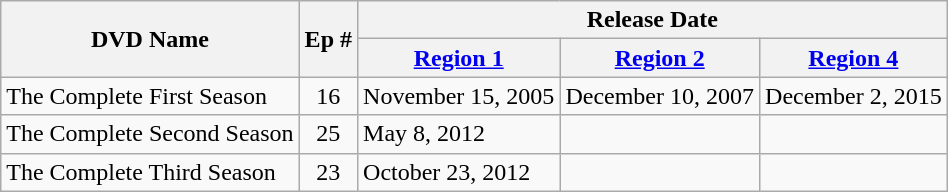<table class="wikitable">
<tr>
<th rowspan="2">DVD Name</th>
<th rowspan="2">Ep #</th>
<th colspan="3">Release Date</th>
</tr>
<tr>
<th><a href='#'>Region 1</a></th>
<th><a href='#'>Region 2</a> <br> </th>
<th><a href='#'>Region 4</a></th>
</tr>
<tr>
<td>The Complete First Season</td>
<td style="text-align:center;">16</td>
<td>November 15, 2005</td>
<td>December 10, 2007</td>
<td>December 2, 2015</td>
</tr>
<tr>
<td>The Complete Second Season</td>
<td style="text-align:center;">25</td>
<td>May 8, 2012</td>
<td></td>
<td></td>
</tr>
<tr>
<td>The Complete Third Season</td>
<td style="text-align:center;">23</td>
<td>October 23, 2012</td>
<td></td>
<td></td>
</tr>
</table>
